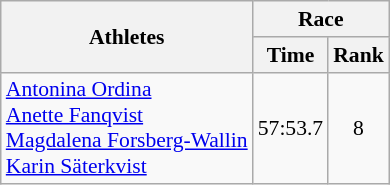<table class="wikitable" border="1" style="font-size:90%">
<tr>
<th rowspan=2>Athletes</th>
<th colspan=2>Race</th>
</tr>
<tr>
<th>Time</th>
<th>Rank</th>
</tr>
<tr>
<td><a href='#'>Antonina Ordina</a><br><a href='#'>Anette Fanqvist</a><br><a href='#'>Magdalena Forsberg-Wallin</a><br><a href='#'>Karin Säterkvist</a></td>
<td align=center>57:53.7</td>
<td align=center>8</td>
</tr>
</table>
